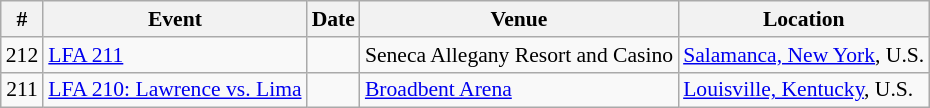<table class="sortable wikitable succession-box" style="font-size:90%">
<tr>
<th scope="col">#</th>
<th scope="col">Event</th>
<th scope="col">Date</th>
<th scope="col">Venue</th>
<th scope="col">Location</th>
</tr>
<tr>
<td align=center>212</td>
<td><a href='#'>LFA 211</a></td>
<td></td>
<td>Seneca Allegany Resort and Casino</td>
<td><a href='#'>Salamanca, New York</a>, U.S.</td>
</tr>
<tr>
<td align=center>211</td>
<td><a href='#'>LFA 210: Lawrence vs. Lima</a></td>
<td></td>
<td><a href='#'>Broadbent Arena</a></td>
<td><a href='#'>Louisville, Kentucky</a>, U.S.</td>
</tr>
</table>
